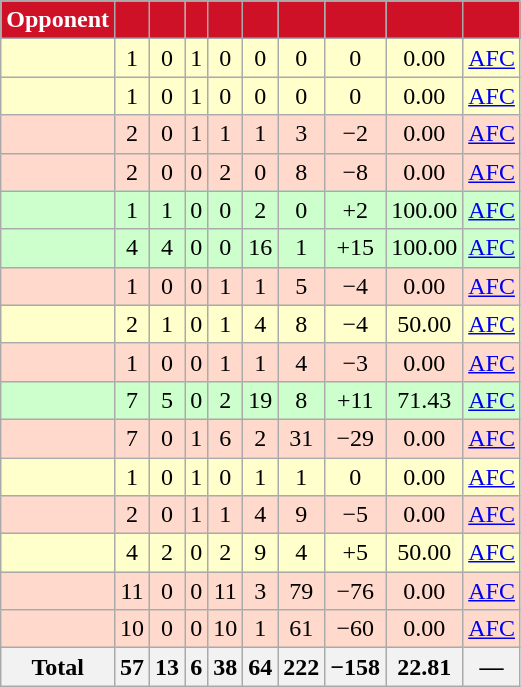<table class="wikitable sortable" style="text-align:center;">
<tr style="color:white">
<th style="background-color:#CE1126;color:white">Opponent</th>
<th style="background-color:#CE1126;color:white"></th>
<th style="background-color:#CE1126;color:white"></th>
<th style="background-color:#CE1126;color:white"></th>
<th style="background-color:#CE1126;color:white"></th>
<th style="background-color:#CE1126;color:white"></th>
<th style="background-color:#CE1126;color:white"></th>
<th style="background-color:#CE1126;color:white"></th>
<th style="background-color:#CE1126;color:white"></th>
<th style="background-color:#CE1126;color:white"></th>
</tr>
<tr bgcolor=FFFFCC>
<td style="text-align:left;"></td>
<td>1</td>
<td>0</td>
<td>1</td>
<td>0</td>
<td>0</td>
<td>0</td>
<td>0</td>
<td>0.00</td>
<td><a href='#'>AFC</a></td>
</tr>
<tr bgcolor=FFFFCC>
<td style="text-align:left;"></td>
<td>1</td>
<td>0</td>
<td>1</td>
<td>0</td>
<td>0</td>
<td>0</td>
<td>0</td>
<td>0.00</td>
<td><a href='#'>AFC</a></td>
</tr>
<tr bgcolor=FFDACC>
<td style="text-align:left;"></td>
<td>2</td>
<td>0</td>
<td>1</td>
<td>1</td>
<td>1</td>
<td>3</td>
<td>−2</td>
<td>0.00</td>
<td><a href='#'>AFC</a></td>
</tr>
<tr bgcolor=FFDACC>
<td style="text-align:left;"></td>
<td>2</td>
<td>0</td>
<td>0</td>
<td>2</td>
<td>0</td>
<td>8</td>
<td>−8</td>
<td>0.00</td>
<td><a href='#'>AFC</a></td>
</tr>
<tr bgcolor=CCFFCC>
<td style="text-align:left;"></td>
<td>1</td>
<td>1</td>
<td>0</td>
<td>0</td>
<td>2</td>
<td>0</td>
<td>+2</td>
<td>100.00</td>
<td><a href='#'>AFC</a></td>
</tr>
<tr bgcolor=CCFFCC>
<td style="text-align:left;"></td>
<td>4</td>
<td>4</td>
<td>0</td>
<td>0</td>
<td>16</td>
<td>1</td>
<td>+15</td>
<td>100.00</td>
<td><a href='#'>AFC</a></td>
</tr>
<tr bgcolor=FFDACC>
<td style="text-align:left;"></td>
<td>1</td>
<td>0</td>
<td>0</td>
<td>1</td>
<td>1</td>
<td>5</td>
<td>−4</td>
<td>0.00</td>
<td><a href='#'>AFC</a></td>
</tr>
<tr bgcolor=FFFFCC>
<td style="text-align:left;"></td>
<td>2</td>
<td>1</td>
<td>0</td>
<td>1</td>
<td>4</td>
<td>8</td>
<td>−4</td>
<td>50.00</td>
<td><a href='#'>AFC</a></td>
</tr>
<tr bgcolor=FFDACC>
<td style="text-align:left;"></td>
<td>1</td>
<td>0</td>
<td>0</td>
<td>1</td>
<td>1</td>
<td>4</td>
<td>−3</td>
<td>0.00</td>
<td><a href='#'>AFC</a></td>
</tr>
<tr bgcolor=CCFFCC>
<td style="text-align:left;"></td>
<td>7</td>
<td>5</td>
<td>0</td>
<td>2</td>
<td>19</td>
<td>8</td>
<td>+11</td>
<td>71.43</td>
<td><a href='#'>AFC</a></td>
</tr>
<tr bgcolor=FFDACC>
<td style="text-align:left;"></td>
<td>7</td>
<td>0</td>
<td>1</td>
<td>6</td>
<td>2</td>
<td>31</td>
<td>−29</td>
<td>0.00</td>
<td><a href='#'>AFC</a></td>
</tr>
<tr bgcolor=FFFFCC>
<td style="text-align:left;"></td>
<td>1</td>
<td>0</td>
<td>1</td>
<td>0</td>
<td>1</td>
<td>1</td>
<td>0</td>
<td>0.00</td>
<td><a href='#'>AFC</a></td>
</tr>
<tr bgcolor=FFDACC>
<td style="text-align:left;"></td>
<td>2</td>
<td>0</td>
<td>1</td>
<td>1</td>
<td>4</td>
<td>9</td>
<td>−5</td>
<td>0.00</td>
<td><a href='#'>AFC</a></td>
</tr>
<tr bgcolor=FFFFCC>
<td style="text-align:left;"></td>
<td>4</td>
<td>2</td>
<td>0</td>
<td>2</td>
<td>9</td>
<td>4</td>
<td>+5</td>
<td>50.00</td>
<td><a href='#'>AFC</a></td>
</tr>
<tr bgcolor=FFDACC>
<td style="text-align:left;"></td>
<td>11</td>
<td>0</td>
<td>0</td>
<td>11</td>
<td>3</td>
<td>79</td>
<td>−76</td>
<td>0.00</td>
<td><a href='#'>AFC</a></td>
</tr>
<tr bgcolor=FFDACC>
<td style="text-align:left;"></td>
<td>10</td>
<td>0</td>
<td>0</td>
<td>10</td>
<td>1</td>
<td>61</td>
<td>−60</td>
<td>0.00</td>
<td><a href='#'>AFC</a></td>
</tr>
<tr>
<th>Total</th>
<th>57</th>
<th>13</th>
<th>6</th>
<th>38</th>
<th>64</th>
<th>222</th>
<th>−158</th>
<th>22.81</th>
<th>—</th>
</tr>
</table>
